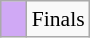<table class="wikitable" style="margin:0.5em auto; font-size:90%;position:relative;">
<tr>
<td bgcolor="#D0A9F5">   </td>
<td>Finals</td>
</tr>
</table>
